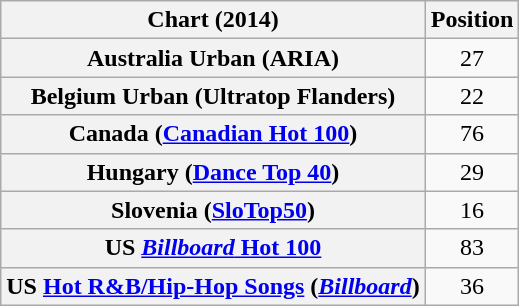<table class="wikitable plainrowheaders sortable" style="text-align:center;">
<tr>
<th>Chart (2014)</th>
<th>Position</th>
</tr>
<tr>
<th scope="row">Australia Urban (ARIA)</th>
<td>27</td>
</tr>
<tr>
<th scope="row">Belgium Urban (Ultratop Flanders)</th>
<td>22</td>
</tr>
<tr>
<th scope="row">Canada (<a href='#'>Canadian Hot 100</a>)</th>
<td>76</td>
</tr>
<tr>
<th scope="row">Hungary (<a href='#'>Dance Top 40</a>)</th>
<td>29</td>
</tr>
<tr>
<th scope="row">Slovenia (<a href='#'>SloTop50</a>)</th>
<td align=center>16</td>
</tr>
<tr>
<th scope="row">US <a href='#'><em>Billboard</em> Hot 100</a></th>
<td style="text-align:center;">83</td>
</tr>
<tr>
<th scope="row">US <a href='#'>Hot R&B/Hip-Hop Songs</a> (<em><a href='#'>Billboard</a></em>)</th>
<td style="text-align:center;">36</td>
</tr>
</table>
